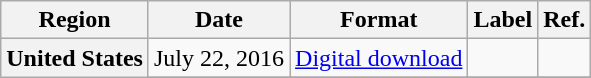<table class="wikitable plainrowheaders">
<tr>
<th>Region</th>
<th>Date</th>
<th>Format</th>
<th>Label</th>
<th>Ref.</th>
</tr>
<tr>
<th scope="row" rowspan="2">United States</th>
<td rowspan="1">July 22, 2016</td>
<td rowspan="1"><a href='#'>Digital download</a></td>
<td></td>
<td><br></td>
</tr>
<tr>
</tr>
</table>
